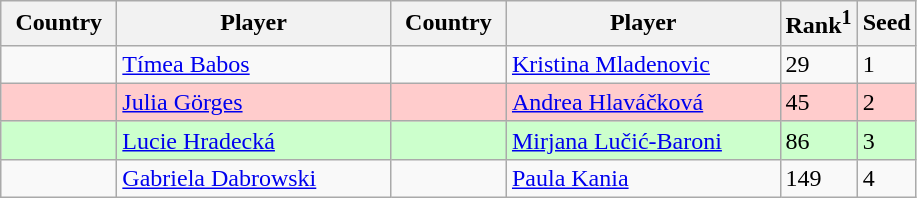<table class="sortable wikitable">
<tr>
<th style="width:70px;">Country</th>
<th style="width:175px;">Player</th>
<th style="width:70px;">Country</th>
<th style="width:175px;">Player</th>
<th>Rank<sup>1</sup></th>
<th>Seed</th>
</tr>
<tr>
<td></td>
<td><a href='#'>Tímea Babos</a></td>
<td></td>
<td><a href='#'>Kristina Mladenovic</a></td>
<td>29</td>
<td>1</td>
</tr>
<tr style="background:#fcc;">
<td></td>
<td><a href='#'>Julia Görges</a></td>
<td></td>
<td><a href='#'>Andrea Hlaváčková</a></td>
<td>45</td>
<td>2</td>
</tr>
<tr style="background:#cfc;">
<td></td>
<td><a href='#'>Lucie Hradecká</a></td>
<td></td>
<td><a href='#'>Mirjana Lučić-Baroni</a></td>
<td>86</td>
<td>3</td>
</tr>
<tr>
<td></td>
<td><a href='#'>Gabriela Dabrowski</a></td>
<td></td>
<td><a href='#'>Paula Kania</a></td>
<td>149</td>
<td>4</td>
</tr>
</table>
